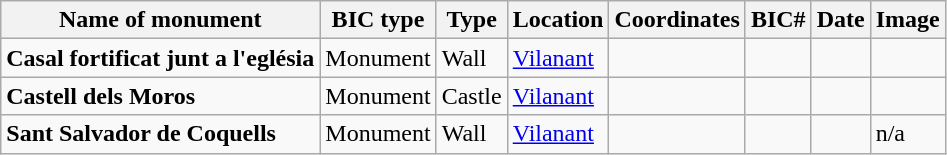<table class="wikitable">
<tr>
<th>Name of monument</th>
<th>BIC type</th>
<th>Type</th>
<th>Location</th>
<th>Coordinates</th>
<th>BIC#</th>
<th>Date</th>
<th>Image</th>
</tr>
<tr>
<td><strong>Casal fortificat junt a l'eglésia</strong></td>
<td>Monument</td>
<td>Wall</td>
<td><a href='#'>Vilanant</a></td>
<td></td>
<td></td>
<td></td>
<td></td>
</tr>
<tr>
<td><strong>Castell dels Moros</strong></td>
<td>Monument</td>
<td>Castle</td>
<td><a href='#'>Vilanant</a></td>
<td></td>
<td></td>
<td></td>
<td></td>
</tr>
<tr>
<td><strong>Sant Salvador de Coquells</strong></td>
<td>Monument</td>
<td>Wall</td>
<td><a href='#'>Vilanant</a></td>
<td></td>
<td></td>
<td></td>
<td>n/a</td>
</tr>
</table>
